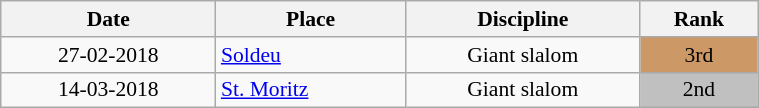<table class="wikitable" width=40% style="font-size:90%; text-align:center;">
<tr>
<th>Date</th>
<th>Place</th>
<th>Discipline</th>
<th>Rank</th>
</tr>
<tr>
<td>27-02-2018</td>
<td align=left> <a href='#'>Soldeu</a></td>
<td>Giant slalom</td>
<td bgcolor=cc9966>3rd</td>
</tr>
<tr>
<td>14-03-2018</td>
<td align=left> <a href='#'>St. Moritz</a></td>
<td>Giant slalom</td>
<td bgcolor=silver>2nd</td>
</tr>
</table>
